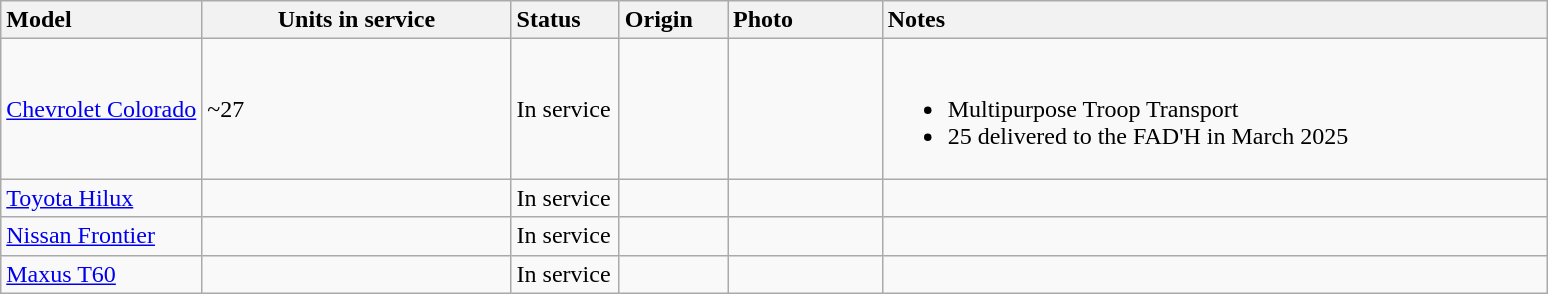<table class="wikitable">
<tr>
<th style="text-align: left; width:13%;">Model</th>
<th>Units in service</th>
<th style="text-align: left; width:7%;">Status</th>
<th style="text-align: left; width:7%;">Origin</th>
<th style="text-align: left; width:10%; ">Photo</th>
<th style="text-align: left; width:43%;">Notes</th>
</tr>
<tr>
<td><a href='#'>Chevrolet Colorado</a></td>
<td>~27</td>
<td>In service</td>
<td></td>
<td></td>
<td><br><ul><li>Multipurpose Troop Transport</li><li>25 delivered to the FAD'H in March 2025</li></ul></td>
</tr>
<tr>
<td><a href='#'>Toyota Hilux</a></td>
<td></td>
<td>In service</td>
<td></td>
<td></td>
<td></td>
</tr>
<tr>
<td><a href='#'>Nissan Frontier</a></td>
<td></td>
<td>In service</td>
<td></td>
<td></td>
<td></td>
</tr>
<tr>
<td><a href='#'>Maxus T60</a></td>
<td></td>
<td>In service</td>
<td></td>
<td></td>
<td></td>
</tr>
</table>
